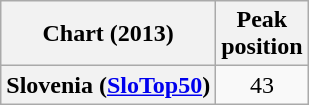<table class="wikitable plainrowheaders" style="text-align:center;">
<tr>
<th>Chart (2013)</th>
<th>Peak<br>position</th>
</tr>
<tr>
<th scope="row">Slovenia (<a href='#'>SloTop50</a>)</th>
<td>43</td>
</tr>
</table>
